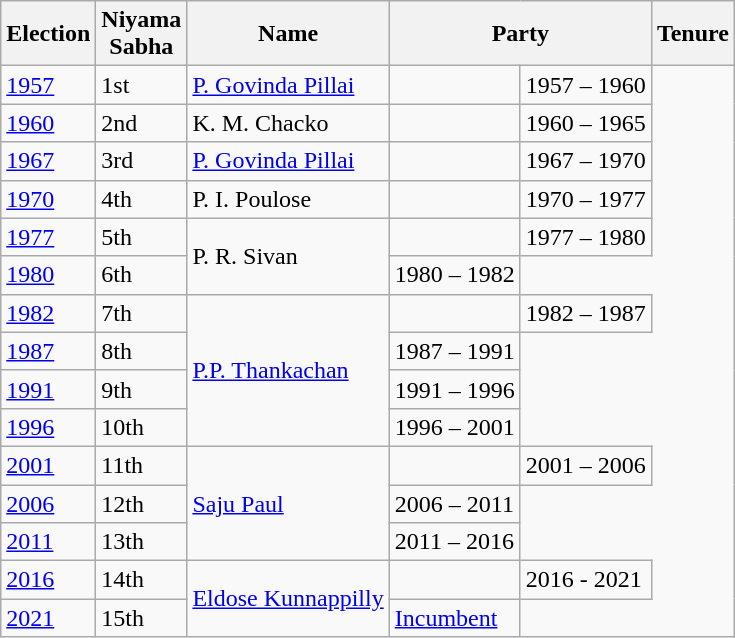<table class="wikitable sortable">
<tr>
<th>Election</th>
<th>Niyama<br>Sabha</th>
<th>Name</th>
<th colspan="2">Party</th>
<th>Tenure</th>
</tr>
<tr>
<td><a href='#'>1957</a></td>
<td>1st</td>
<td><a href='#'>P. Govinda Pillai</a></td>
<td></td>
<td>1957 – 1960</td>
</tr>
<tr>
<td><a href='#'>1960</a></td>
<td>2nd</td>
<td>K. M. Chacko</td>
<td></td>
<td>1960 – 1965</td>
</tr>
<tr>
<td><a href='#'>1967</a></td>
<td>3rd</td>
<td><a href='#'>P. Govinda Pillai</a></td>
<td></td>
<td>1967 – 1970</td>
</tr>
<tr>
<td><a href='#'>1970</a></td>
<td>4th</td>
<td>P. I. Poulose</td>
<td></td>
<td>1970 – 1977</td>
</tr>
<tr>
<td><a href='#'>1977</a></td>
<td>5th</td>
<td rowspan="2">P. R. Sivan</td>
<td></td>
<td>1977 – 1980</td>
</tr>
<tr>
<td><a href='#'>1980</a></td>
<td>6th</td>
<td>1980 – 1982</td>
</tr>
<tr>
<td><a href='#'>1982</a></td>
<td>7th</td>
<td rowspan="4"><a href='#'>P.P. Thankachan</a></td>
<td></td>
<td>1982 – 1987</td>
</tr>
<tr>
<td><a href='#'>1987</a></td>
<td>8th</td>
<td>1987 – 1991</td>
</tr>
<tr>
<td><a href='#'>1991</a></td>
<td>9th</td>
<td>1991 – 1996</td>
</tr>
<tr>
<td><a href='#'>1996</a></td>
<td>10th</td>
<td>1996 – 2001</td>
</tr>
<tr>
<td><a href='#'>2001</a></td>
<td>11th</td>
<td rowspan="3"><a href='#'>Saju Paul</a></td>
<td></td>
<td>2001 – 2006</td>
</tr>
<tr>
<td><a href='#'>2006</a></td>
<td>12th</td>
<td>2006 – 2011</td>
</tr>
<tr>
<td><a href='#'>2011</a></td>
<td>13th</td>
<td>2011 – 2016</td>
</tr>
<tr>
<td><a href='#'>2016</a></td>
<td>14th</td>
<td rowspan="2"><a href='#'>Eldose Kunnappilly</a></td>
<td></td>
<td>2016 - 2021</td>
</tr>
<tr>
<td><a href='#'>2021</a></td>
<td>15th</td>
<td><a href='#'>Incumbent</a></td>
</tr>
</table>
